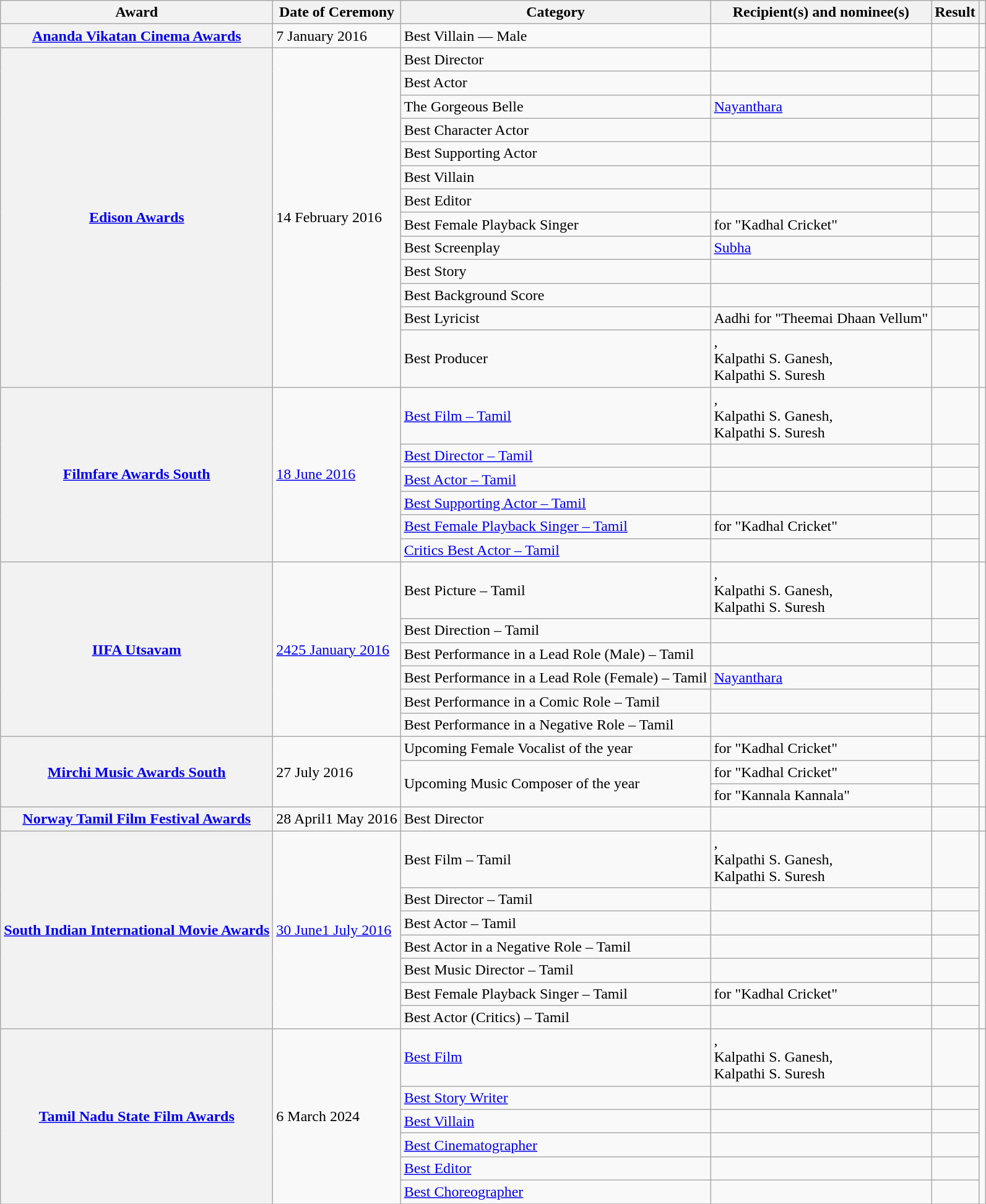<table class="wikitable plainrowheaders sortable">
<tr>
<th scope="col">Award</th>
<th scope="col">Date of Ceremony</th>
<th scope="col">Category</th>
<th scope="col">Recipient(s) and nominee(s)</th>
<th scope="col">Result</th>
<th scope="col" class="unsortable"></th>
</tr>
<tr>
<th scope="row" rowspan="1"><a href='#'>Ananda Vikatan Cinema Awards</a></th>
<td rowspan="1">7 January 2016</td>
<td>Best Villain — Male</td>
<td></td>
<td></td>
<td style="text-align:center;" rowspan="1"></td>
</tr>
<tr>
<th scope="row" rowspan="13"><a href='#'>Edison Awards</a></th>
<td rowspan="13">14 February 2016</td>
<td>Best Director</td>
<td></td>
<td></td>
<td style="text-align:center;" rowspan="13"><br></td>
</tr>
<tr>
<td>Best Actor</td>
<td></td>
<td></td>
</tr>
<tr>
<td>The Gorgeous Belle</td>
<td><a href='#'>Nayanthara</a></td>
<td></td>
</tr>
<tr>
<td>Best Character Actor</td>
<td></td>
<td></td>
</tr>
<tr>
<td>Best Supporting Actor</td>
<td></td>
<td></td>
</tr>
<tr>
<td>Best Villain</td>
<td></td>
<td></td>
</tr>
<tr>
<td>Best Editor</td>
<td></td>
<td></td>
</tr>
<tr>
<td>Best Female Playback Singer</td>
<td> for "Kadhal Cricket"</td>
<td></td>
</tr>
<tr>
<td>Best Screenplay</td>
<td><a href='#'>Subha</a></td>
<td></td>
</tr>
<tr>
<td>Best Story</td>
<td></td>
<td></td>
</tr>
<tr>
<td>Best Background Score</td>
<td></td>
<td></td>
</tr>
<tr>
<td>Best Lyricist</td>
<td>Aadhi for "Theemai Dhaan Vellum"</td>
<td></td>
</tr>
<tr>
<td>Best Producer</td>
<td>,<br>Kalpathi S. Ganesh,<br>Kalpathi S. Suresh</td>
<td></td>
</tr>
<tr>
<th scope="row" rowspan="6"><a href='#'>Filmfare Awards South</a></th>
<td rowspan="6"><a href='#'>18 June 2016</a></td>
<td><a href='#'>Best Film – Tamil</a></td>
<td>,<br>Kalpathi S. Ganesh,<br>Kalpathi S. Suresh</td>
<td></td>
<td style="text-align:center;" rowspan="6"><br></td>
</tr>
<tr>
<td><a href='#'>Best Director – Tamil</a></td>
<td></td>
<td></td>
</tr>
<tr>
<td><a href='#'>Best Actor – Tamil</a></td>
<td></td>
<td></td>
</tr>
<tr>
<td><a href='#'>Best Supporting Actor – Tamil</a></td>
<td></td>
<td></td>
</tr>
<tr>
<td><a href='#'>Best Female Playback Singer – Tamil</a></td>
<td> for "Kadhal Cricket"</td>
<td></td>
</tr>
<tr>
<td><a href='#'>Critics Best Actor – Tamil</a></td>
<td></td>
<td></td>
</tr>
<tr>
<th scope="row" rowspan="6"><a href='#'>IIFA Utsavam</a></th>
<td rowspan="6"><a href='#'>2425 January 2016</a></td>
<td>Best Picture – Tamil</td>
<td>,<br>Kalpathi S. Ganesh,<br>Kalpathi S. Suresh</td>
<td></td>
<td style="text-align:center;" rowspan="6"><br></td>
</tr>
<tr>
<td>Best Direction – Tamil</td>
<td></td>
<td></td>
</tr>
<tr>
<td>Best Performance in a Lead Role (Male) – Tamil</td>
<td></td>
<td></td>
</tr>
<tr>
<td>Best Performance in a Lead Role (Female) – Tamil</td>
<td><a href='#'>Nayanthara</a></td>
<td></td>
</tr>
<tr>
<td>Best Performance in a Comic Role – Tamil</td>
<td></td>
<td></td>
</tr>
<tr>
<td>Best Performance in a Negative Role – Tamil</td>
<td></td>
<td></td>
</tr>
<tr>
<th scope="row" rowspan="3"><a href='#'>Mirchi Music Awards South</a></th>
<td rowspan="3">27 July 2016</td>
<td>Upcoming Female Vocalist of the year</td>
<td> for "Kadhal Cricket"</td>
<td></td>
<td style="text-align:center;" rowspan="3"><br></td>
</tr>
<tr>
<td rowspan="2">Upcoming Music Composer of the year</td>
<td> for "Kadhal Cricket"</td>
<td></td>
</tr>
<tr>
<td> for "Kannala Kannala"</td>
<td></td>
</tr>
<tr>
<th scope="row" rowspan="1"><a href='#'>Norway Tamil Film Festival Awards</a></th>
<td rowspan="1">28 April1 May 2016</td>
<td>Best Director</td>
<td></td>
<td></td>
<td style="text-align:center;" rowspan="1"></td>
</tr>
<tr>
<th scope="row" rowspan="7"><a href='#'>South Indian International Movie Awards</a></th>
<td rowspan="7"><a href='#'>30 June1 July 2016</a></td>
<td>Best Film – Tamil</td>
<td>,<br>Kalpathi S. Ganesh,<br>Kalpathi S. Suresh</td>
<td></td>
<td style="text-align:center;" rowspan="7"><br><br></td>
</tr>
<tr>
<td>Best Director – Tamil</td>
<td></td>
<td></td>
</tr>
<tr>
<td>Best Actor – Tamil</td>
<td></td>
<td></td>
</tr>
<tr>
<td>Best Actor in a Negative Role – Tamil</td>
<td></td>
<td></td>
</tr>
<tr>
<td>Best Music Director – Tamil</td>
<td></td>
<td></td>
</tr>
<tr>
<td>Best Female Playback Singer – Tamil</td>
<td> for "Kadhal Cricket"</td>
<td></td>
</tr>
<tr>
<td>Best Actor (Critics) – Tamil</td>
<td></td>
<td></td>
</tr>
<tr>
<th scope="row" rowspan="7"><a href='#'>Tamil Nadu State Film Awards</a></th>
<td rowspan="7">6 March 2024</td>
<td><a href='#'>Best Film</a></td>
<td>,<br>Kalpathi S. Ganesh,<br>Kalpathi S. Suresh</td>
<td></td>
<td style="text-align:center;" rowspan="7"></td>
</tr>
<tr>
<td><a href='#'>Best Story Writer</a></td>
<td></td>
<td></td>
</tr>
<tr>
<td><a href='#'>Best Villain</a></td>
<td></td>
<td></td>
</tr>
<tr>
<td><a href='#'>Best Cinematographer</a></td>
<td></td>
<td></td>
</tr>
<tr>
<td><a href='#'>Best Editor</a></td>
<td></td>
<td></td>
</tr>
<tr>
<td><a href='#'>Best Choreographer</a></td>
<td></td>
<td></td>
</tr>
<tr>
</tr>
</table>
